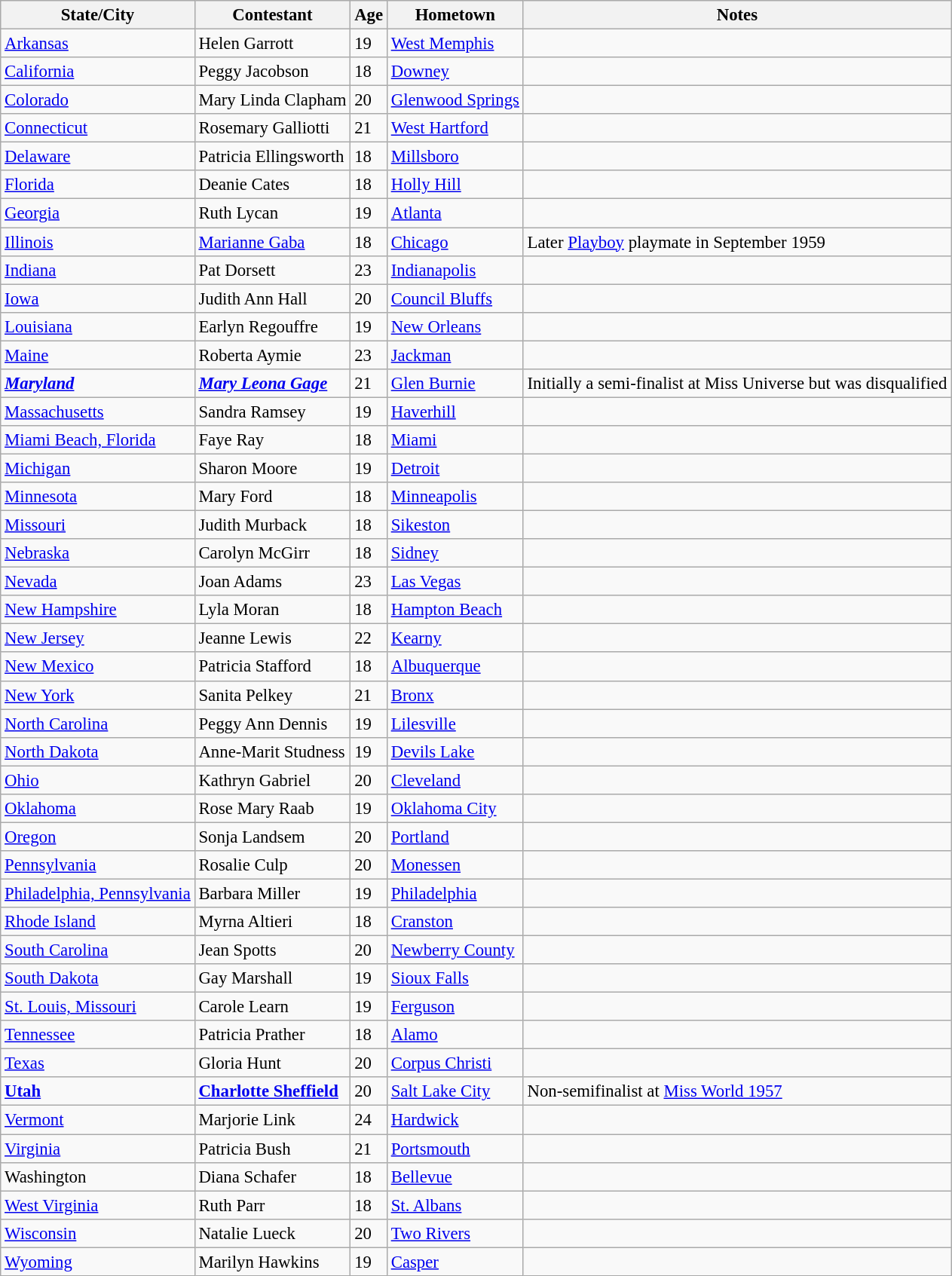<table class="wikitable sortable" style="font-size: 95%;">
<tr>
<th>State/City</th>
<th>Contestant</th>
<th>Age</th>
<th>Hometown</th>
<th>Notes</th>
</tr>
<tr>
<td> <a href='#'>Arkansas</a></td>
<td>Helen Garrott</td>
<td>19</td>
<td><a href='#'>West Memphis</a></td>
<td></td>
</tr>
<tr>
<td> <a href='#'>California</a></td>
<td>Peggy Jacobson</td>
<td>18</td>
<td><a href='#'>Downey</a></td>
<td></td>
</tr>
<tr>
<td> <a href='#'>Colorado</a></td>
<td>Mary Linda Clapham</td>
<td>20</td>
<td><a href='#'>Glenwood Springs</a></td>
<td></td>
</tr>
<tr>
<td> <a href='#'>Connecticut</a></td>
<td>Rosemary Galliotti</td>
<td>21</td>
<td><a href='#'>West Hartford</a></td>
<td></td>
</tr>
<tr>
<td> <a href='#'>Delaware</a></td>
<td>Patricia Ellingsworth</td>
<td>18</td>
<td><a href='#'>Millsboro</a></td>
<td></td>
</tr>
<tr>
<td> <a href='#'>Florida</a></td>
<td>Deanie Cates</td>
<td>18</td>
<td><a href='#'>Holly Hill</a></td>
<td></td>
</tr>
<tr>
<td> <a href='#'>Georgia</a></td>
<td>Ruth Lycan</td>
<td>19</td>
<td><a href='#'>Atlanta</a></td>
<td></td>
</tr>
<tr>
<td> <a href='#'>Illinois</a></td>
<td><a href='#'>Marianne Gaba</a></td>
<td>18</td>
<td><a href='#'>Chicago</a></td>
<td>Later <a href='#'>Playboy</a> playmate in September 1959</td>
</tr>
<tr>
<td> <a href='#'>Indiana</a></td>
<td>Pat Dorsett</td>
<td>23</td>
<td><a href='#'>Indianapolis</a></td>
<td></td>
</tr>
<tr>
<td> <a href='#'>Iowa</a></td>
<td>Judith Ann Hall</td>
<td>20</td>
<td><a href='#'>Council Bluffs</a></td>
<td></td>
</tr>
<tr>
<td> <a href='#'>Louisiana</a></td>
<td>Earlyn Regouffre</td>
<td>19</td>
<td><a href='#'>New Orleans</a></td>
<td></td>
</tr>
<tr>
<td> <a href='#'>Maine</a></td>
<td>Roberta Aymie</td>
<td>23</td>
<td><a href='#'>Jackman</a></td>
<td></td>
</tr>
<tr>
<td> <a href='#'><strong><em>Maryland</em></strong></a></td>
<td><strong><em><a href='#'>Mary Leona Gage</a></em></strong></td>
<td>21</td>
<td><a href='#'>Glen Burnie</a></td>
<td>Initially a semi-finalist at Miss Universe but was disqualified</td>
</tr>
<tr>
<td> <a href='#'>Massachusetts</a></td>
<td>Sandra Ramsey</td>
<td>19</td>
<td><a href='#'>Haverhill</a></td>
<td></td>
</tr>
<tr>
<td> <a href='#'>Miami Beach, Florida</a></td>
<td>Faye Ray</td>
<td>18</td>
<td><a href='#'>Miami</a></td>
<td></td>
</tr>
<tr>
<td> <a href='#'>Michigan</a></td>
<td>Sharon Moore</td>
<td>19</td>
<td><a href='#'>Detroit</a></td>
<td></td>
</tr>
<tr>
<td> <a href='#'>Minnesota</a></td>
<td>Mary Ford</td>
<td>18</td>
<td><a href='#'>Minneapolis</a></td>
<td></td>
</tr>
<tr>
<td> <a href='#'>Missouri</a></td>
<td>Judith Murback</td>
<td>18</td>
<td><a href='#'>Sikeston</a></td>
<td></td>
</tr>
<tr>
<td> <a href='#'>Nebraska</a></td>
<td>Carolyn McGirr</td>
<td>18</td>
<td><a href='#'>Sidney</a></td>
<td></td>
</tr>
<tr>
<td> <a href='#'>Nevada</a></td>
<td>Joan Adams</td>
<td>23</td>
<td><a href='#'>Las Vegas</a></td>
<td></td>
</tr>
<tr>
<td> <a href='#'>New Hampshire</a></td>
<td>Lyla Moran</td>
<td>18</td>
<td><a href='#'>Hampton Beach</a></td>
<td></td>
</tr>
<tr>
<td> <a href='#'>New Jersey</a></td>
<td>Jeanne Lewis</td>
<td>22</td>
<td><a href='#'>Kearny</a></td>
<td></td>
</tr>
<tr>
<td> <a href='#'>New Mexico</a></td>
<td>Patricia Stafford</td>
<td>18</td>
<td><a href='#'>Albuquerque</a></td>
<td></td>
</tr>
<tr>
<td> <a href='#'>New York</a></td>
<td>Sanita Pelkey</td>
<td>21</td>
<td><a href='#'>Bronx</a></td>
<td></td>
</tr>
<tr>
<td> <a href='#'>North Carolina</a></td>
<td>Peggy Ann Dennis</td>
<td>19</td>
<td><a href='#'>Lilesville</a></td>
<td></td>
</tr>
<tr>
<td> <a href='#'>North Dakota</a></td>
<td>Anne-Marit Studness</td>
<td>19</td>
<td><a href='#'>Devils Lake</a></td>
<td></td>
</tr>
<tr>
<td> <a href='#'>Ohio</a></td>
<td>Kathryn Gabriel</td>
<td>20</td>
<td><a href='#'>Cleveland</a></td>
<td></td>
</tr>
<tr>
<td> <a href='#'>Oklahoma</a></td>
<td>Rose Mary Raab</td>
<td>19</td>
<td><a href='#'>Oklahoma City</a></td>
<td></td>
</tr>
<tr>
<td> <a href='#'>Oregon</a></td>
<td>Sonja Landsem</td>
<td>20</td>
<td><a href='#'>Portland</a></td>
<td></td>
</tr>
<tr>
<td> <a href='#'>Pennsylvania</a></td>
<td>Rosalie Culp</td>
<td>20</td>
<td><a href='#'>Monessen</a></td>
<td></td>
</tr>
<tr>
<td> <a href='#'>Philadelphia, Pennsylvania</a></td>
<td>Barbara Miller</td>
<td>19</td>
<td><a href='#'>Philadelphia</a></td>
<td></td>
</tr>
<tr>
<td> <a href='#'>Rhode Island</a></td>
<td>Myrna Altieri</td>
<td>18</td>
<td><a href='#'>Cranston</a></td>
<td></td>
</tr>
<tr>
<td> <a href='#'>South Carolina</a></td>
<td>Jean Spotts</td>
<td>20</td>
<td><a href='#'>Newberry County</a></td>
<td></td>
</tr>
<tr>
<td> <a href='#'>South Dakota</a></td>
<td>Gay Marshall</td>
<td>19</td>
<td><a href='#'>Sioux Falls</a></td>
<td></td>
</tr>
<tr>
<td> <a href='#'>St. Louis, Missouri</a></td>
<td>Carole Learn</td>
<td>19</td>
<td><a href='#'>Ferguson</a></td>
<td></td>
</tr>
<tr>
<td> <a href='#'>Tennessee</a></td>
<td>Patricia Prather</td>
<td>18</td>
<td><a href='#'>Alamo</a></td>
<td></td>
</tr>
<tr>
<td> <a href='#'>Texas</a></td>
<td>Gloria Hunt</td>
<td>20</td>
<td><a href='#'>Corpus Christi</a></td>
<td></td>
</tr>
<tr>
<td> <strong><a href='#'>Utah</a></strong></td>
<td><strong><a href='#'>Charlotte Sheffield</a></strong></td>
<td>20</td>
<td><a href='#'>Salt Lake City</a></td>
<td>Non-semifinalist at <a href='#'>Miss World 1957</a></td>
</tr>
<tr>
<td> <a href='#'>Vermont</a></td>
<td>Marjorie Link</td>
<td>24</td>
<td><a href='#'>Hardwick</a></td>
<td></td>
</tr>
<tr>
<td> <a href='#'>Virginia</a></td>
<td>Patricia Bush</td>
<td>21</td>
<td><a href='#'>Portsmouth</a></td>
<td></td>
</tr>
<tr>
<td> Washington</td>
<td>Diana Schafer</td>
<td>18</td>
<td><a href='#'>Bellevue</a></td>
<td></td>
</tr>
<tr>
<td> <a href='#'>West Virginia</a></td>
<td>Ruth Parr</td>
<td>18</td>
<td><a href='#'>St. Albans</a></td>
<td></td>
</tr>
<tr>
<td> <a href='#'>Wisconsin</a></td>
<td>Natalie Lueck</td>
<td>20</td>
<td><a href='#'>Two Rivers</a></td>
<td></td>
</tr>
<tr>
<td> <a href='#'>Wyoming</a></td>
<td>Marilyn Hawkins</td>
<td>19</td>
<td><a href='#'>Casper</a></td>
<td></td>
</tr>
</table>
